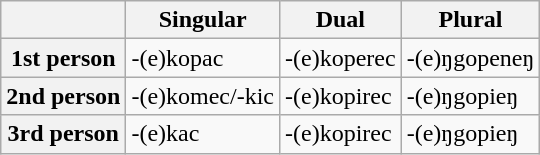<table class="wikitable">
<tr>
<th></th>
<th>Singular</th>
<th>Dual</th>
<th>Plural</th>
</tr>
<tr>
<th>1st person</th>
<td>-(e)kopac</td>
<td>-(e)koperec</td>
<td>-(e)ŋgopeneŋ</td>
</tr>
<tr>
<th>2nd person</th>
<td>-(e)komec/-kic</td>
<td>-(e)kopirec</td>
<td>-(e)ŋgopieŋ</td>
</tr>
<tr>
<th>3rd person</th>
<td>-(e)kac</td>
<td>-(e)kopirec</td>
<td>-(e)ŋgopieŋ</td>
</tr>
</table>
